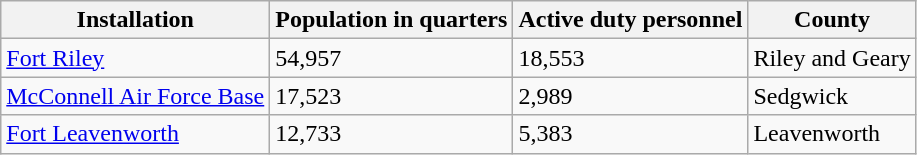<table class="wikitable sortable">
<tr>
<th>Installation</th>
<th>Population in quarters</th>
<th>Active duty personnel</th>
<th>County</th>
</tr>
<tr>
<td><a href='#'>Fort Riley</a></td>
<td>54,957</td>
<td>18,553</td>
<td>Riley and Geary</td>
</tr>
<tr>
<td><a href='#'>McConnell Air Force Base</a></td>
<td>17,523</td>
<td>2,989</td>
<td>Sedgwick</td>
</tr>
<tr>
<td><a href='#'>Fort Leavenworth</a></td>
<td>12,733</td>
<td>5,383</td>
<td>Leavenworth</td>
</tr>
</table>
